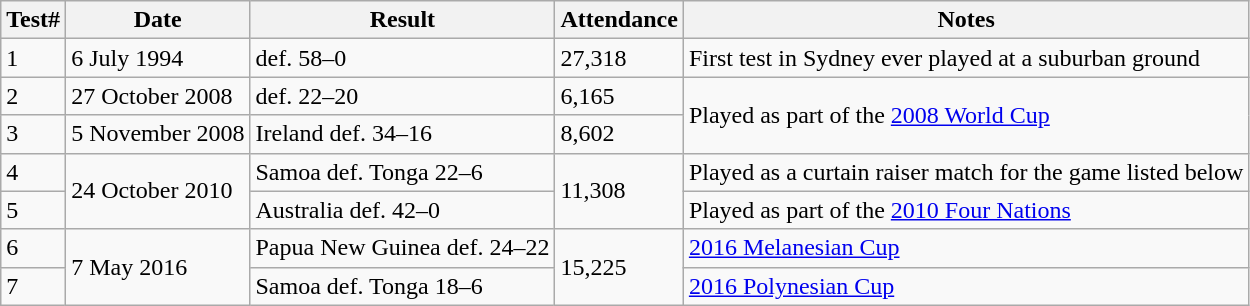<table class="wikitable">
<tr>
<th>Test#</th>
<th>Date</th>
<th>Result</th>
<th>Attendance</th>
<th>Notes</th>
</tr>
<tr>
<td>1</td>
<td>6 July 1994</td>
<td> def.  58–0</td>
<td>27,318</td>
<td>First test in Sydney ever played at a suburban ground</td>
</tr>
<tr>
<td>2</td>
<td>27 October 2008</td>
<td> def.  22–20</td>
<td>6,165</td>
<td rowspan=2>Played as part of the <a href='#'>2008 World Cup</a></td>
</tr>
<tr>
<td>3</td>
<td>5 November 2008</td>
<td> Ireland def.  34–16</td>
<td>8,602</td>
</tr>
<tr>
<td>4</td>
<td rowspan=2>24 October 2010</td>
<td> Samoa def.  Tonga 22–6</td>
<td rowspan=2>11,308</td>
<td>Played as a curtain raiser match for the game listed below</td>
</tr>
<tr>
<td>5</td>
<td> Australia def.  42–0</td>
<td>Played as part of the <a href='#'>2010 Four Nations</a></td>
</tr>
<tr>
<td>6</td>
<td rowspan=2>7 May 2016</td>
<td> Papua New Guinea def.  24–22</td>
<td rowspan=2>15,225</td>
<td><a href='#'>2016 Melanesian Cup</a></td>
</tr>
<tr>
<td>7</td>
<td> Samoa def.  Tonga 18–6</td>
<td><a href='#'>2016 Polynesian Cup</a></td>
</tr>
</table>
